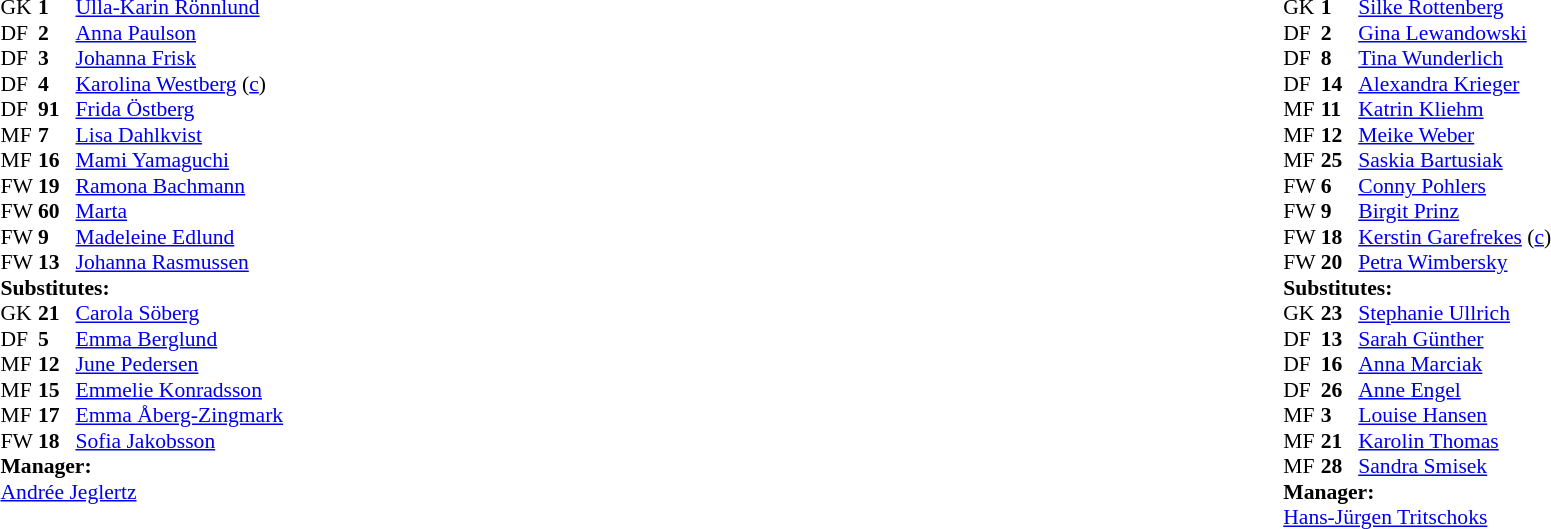<table width="100%">
<tr>
<td valign="top" width="50%"><br><table style="font-size: 90%" cellspacing="0" cellpadding="0">
<tr>
<th width=25></th>
<th width=25></th>
</tr>
<tr>
<td>GK</td>
<td><strong>1</strong></td>
<td> <a href='#'>Ulla-Karin Rönnlund</a></td>
</tr>
<tr>
<td>DF</td>
<td><strong>2</strong></td>
<td> <a href='#'>Anna Paulson</a></td>
</tr>
<tr>
<td>DF</td>
<td><strong>3</strong></td>
<td> <a href='#'>Johanna Frisk</a></td>
<td></td>
</tr>
<tr>
<td>DF</td>
<td><strong>4</strong></td>
<td> <a href='#'>Karolina Westberg</a> (<a href='#'>c</a>)</td>
</tr>
<tr>
<td>DF</td>
<td><strong>91</strong></td>
<td> <a href='#'>Frida Östberg</a></td>
</tr>
<tr>
<td>MF</td>
<td><strong>7</strong></td>
<td> <a href='#'>Lisa Dahlkvist</a></td>
</tr>
<tr>
<td>MF</td>
<td><strong>16</strong></td>
<td> <a href='#'>Mami Yamaguchi</a></td>
</tr>
<tr>
<td>FW</td>
<td><strong>19</strong></td>
<td> <a href='#'>Ramona Bachmann</a></td>
<td></td>
<td></td>
</tr>
<tr>
<td>FW</td>
<td><strong>60</strong></td>
<td> <a href='#'>Marta</a></td>
</tr>
<tr>
<td>FW</td>
<td><strong>9</strong></td>
<td> <a href='#'>Madeleine Edlund</a></td>
</tr>
<tr>
<td>FW</td>
<td><strong>13</strong></td>
<td> <a href='#'>Johanna Rasmussen</a></td>
</tr>
<tr>
<td colspan=3><strong>Substitutes:</strong></td>
</tr>
<tr>
<td>GK</td>
<td><strong>21</strong></td>
<td> <a href='#'>Carola Söberg</a></td>
</tr>
<tr>
<td>DF</td>
<td><strong>5</strong></td>
<td> <a href='#'>Emma Berglund</a></td>
</tr>
<tr>
<td>MF</td>
<td><strong>12</strong></td>
<td> <a href='#'>June Pedersen</a></td>
</tr>
<tr>
<td>MF</td>
<td><strong>15</strong></td>
<td> <a href='#'>Emmelie Konradsson</a></td>
<td></td>
<td></td>
</tr>
<tr>
<td>MF</td>
<td><strong>17</strong></td>
<td> <a href='#'>Emma Åberg-Zingmark</a></td>
</tr>
<tr>
<td>FW</td>
<td><strong>18</strong></td>
<td> <a href='#'>Sofia Jakobsson</a></td>
</tr>
<tr>
<td colspan=3><strong>Manager:</strong></td>
</tr>
<tr>
<td colspan=4><a href='#'>Andrée Jeglertz</a></td>
</tr>
</table>
</td>
<td valign="top" width="50%"><br><table style="font-size:90%" cellspacing="0" cellpadding="0" align="center">
<tr>
<th width=25></th>
<th width=25></th>
</tr>
<tr>
<td>GK</td>
<td><strong>1</strong></td>
<td> <a href='#'>Silke Rottenberg</a></td>
</tr>
<tr>
<td>DF</td>
<td><strong>2</strong></td>
<td> <a href='#'>Gina Lewandowski</a></td>
</tr>
<tr>
<td>DF</td>
<td><strong>8</strong></td>
<td> <a href='#'>Tina Wunderlich</a></td>
</tr>
<tr>
<td>DF</td>
<td><strong>14</strong></td>
<td> <a href='#'>Alexandra Krieger</a></td>
</tr>
<tr>
<td>MF</td>
<td><strong>11</strong></td>
<td> <a href='#'>Katrin Kliehm</a></td>
<td></td>
<td></td>
</tr>
<tr>
<td>MF</td>
<td><strong>12</strong></td>
<td> <a href='#'>Meike Weber</a></td>
<td></td>
</tr>
<tr>
<td>MF</td>
<td><strong>25</strong></td>
<td> <a href='#'>Saskia Bartusiak</a></td>
</tr>
<tr>
<td>FW</td>
<td><strong>6</strong></td>
<td> <a href='#'>Conny Pohlers</a></td>
<td></td>
<td></td>
</tr>
<tr>
<td>FW</td>
<td><strong>9</strong></td>
<td> <a href='#'>Birgit Prinz</a></td>
<td></td>
</tr>
<tr>
<td>FW</td>
<td><strong>18</strong></td>
<td> <a href='#'>Kerstin Garefrekes</a> (<a href='#'>c</a>)</td>
<td></td>
</tr>
<tr>
<td>FW</td>
<td><strong>20</strong></td>
<td> <a href='#'>Petra Wimbersky</a></td>
</tr>
<tr>
<td colspan=3><strong>Substitutes:</strong></td>
</tr>
<tr>
<td>GK</td>
<td><strong>23</strong></td>
<td> <a href='#'>Stephanie Ullrich</a></td>
</tr>
<tr>
<td>DF</td>
<td><strong>13</strong></td>
<td> <a href='#'>Sarah Günther</a></td>
<td></td>
<td></td>
</tr>
<tr>
<td>DF</td>
<td><strong>16</strong></td>
<td> <a href='#'>Anna Marciak</a></td>
</tr>
<tr>
<td>DF</td>
<td><strong>26</strong></td>
<td> <a href='#'>Anne Engel</a></td>
</tr>
<tr>
<td>MF</td>
<td><strong>3</strong></td>
<td> <a href='#'>Louise Hansen</a></td>
</tr>
<tr>
<td>MF</td>
<td><strong>21</strong></td>
<td> <a href='#'>Karolin Thomas</a></td>
</tr>
<tr>
<td>MF</td>
<td><strong>28</strong></td>
<td> <a href='#'>Sandra Smisek</a></td>
<td></td>
<td></td>
</tr>
<tr>
<td colspan=3><strong>Manager:</strong></td>
</tr>
<tr>
<td colspan=4><a href='#'>Hans-Jürgen Tritschoks</a></td>
</tr>
</table>
</td>
</tr>
</table>
